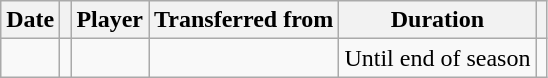<table class="wikitable plainrowheaders sortable">
<tr>
<th scope="col">Date</th>
<th scope="col"></th>
<th scope="col">Player</th>
<th scope="col">Transferred from</th>
<th scope="col">Duration</th>
<th scope="col" class="unsortable"></th>
</tr>
<tr>
<td></td>
<td align="center"></td>
<td></td>
<td></td>
<td>Until end of season</td>
<td></td>
</tr>
</table>
